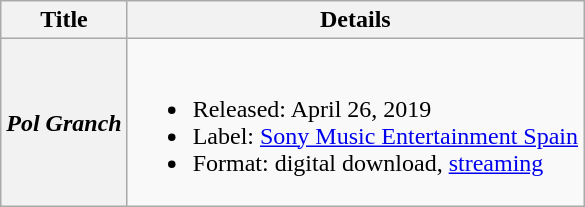<table class="wikitable plainrowheaders" border="1" style="text-align:left;">
<tr>
<th>Title</th>
<th>Details</th>
</tr>
<tr>
<th scope="row"><em>Pol Granch</em></th>
<td><br><ul><li>Released: April 26, 2019</li><li>Label: <a href='#'>Sony Music Entertainment Spain</a></li><li>Format: digital download, <a href='#'>streaming</a></li></ul></td>
</tr>
</table>
